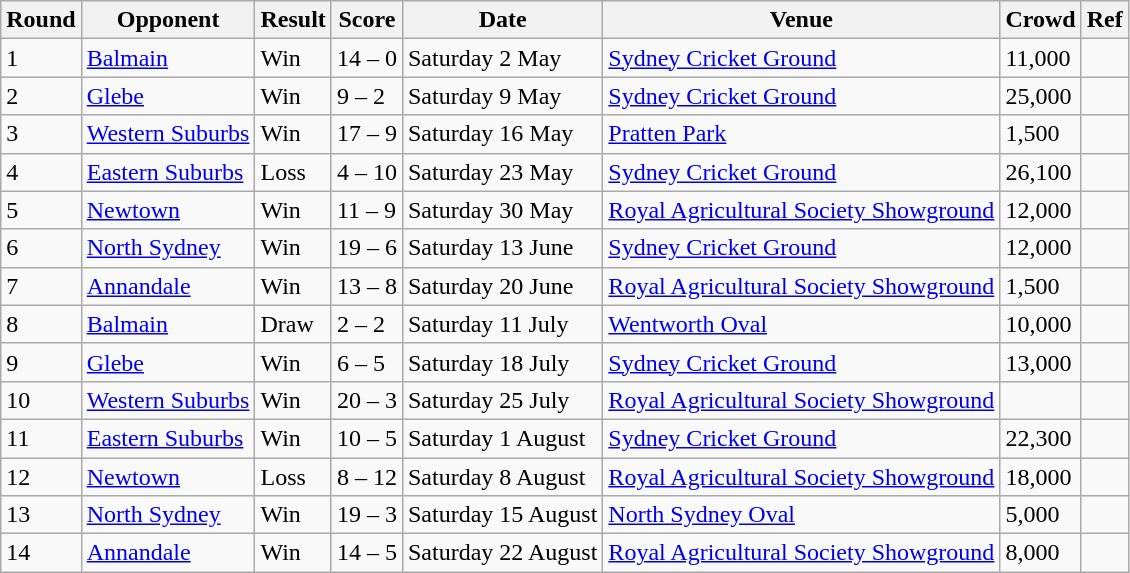<table class="wikitable" style="text-align:left;">
<tr>
<th>Round</th>
<th>Opponent</th>
<th>Result</th>
<th>Score</th>
<th>Date</th>
<th>Venue</th>
<th>Crowd</th>
<th>Ref</th>
</tr>
<tr>
<td>1</td>
<td> <a href='#'>Balmain</a></td>
<td>Win</td>
<td>14 – 0</td>
<td>Saturday 2 May</td>
<td><a href='#'>Sydney Cricket Ground</a></td>
<td>11,000</td>
<td></td>
</tr>
<tr>
<td>2</td>
<td> <a href='#'>Glebe</a></td>
<td>Win</td>
<td>9 – 2</td>
<td>Saturday 9 May</td>
<td><a href='#'>Sydney Cricket Ground</a></td>
<td>25,000</td>
<td></td>
</tr>
<tr>
<td>3</td>
<td> <a href='#'>Western Suburbs</a></td>
<td>Win</td>
<td>17 – 9</td>
<td>Saturday 16 May</td>
<td><a href='#'>Pratten Park</a></td>
<td>1,500</td>
<td></td>
</tr>
<tr>
<td>4</td>
<td> <a href='#'>Eastern Suburbs</a></td>
<td>Loss</td>
<td>4 – 10</td>
<td>Saturday 23 May</td>
<td><a href='#'>Sydney Cricket Ground</a></td>
<td>26,100</td>
<td></td>
</tr>
<tr>
<td>5</td>
<td> <a href='#'>Newtown</a></td>
<td>Win</td>
<td>11 – 9</td>
<td>Saturday 30 May</td>
<td><a href='#'>Royal Agricultural Society Showground</a></td>
<td>12,000</td>
<td></td>
</tr>
<tr>
<td>6</td>
<td> <a href='#'>North Sydney</a></td>
<td>Win</td>
<td>19 – 6</td>
<td>Saturday 13 June</td>
<td><a href='#'>Sydney Cricket Ground</a></td>
<td>12,000</td>
<td></td>
</tr>
<tr>
<td>7</td>
<td> <a href='#'>Annandale</a></td>
<td>Win</td>
<td>13 – 8</td>
<td>Saturday 20 June</td>
<td><a href='#'>Royal Agricultural Society Showground</a></td>
<td>1,500</td>
<td></td>
</tr>
<tr>
<td>8</td>
<td> <a href='#'>Balmain</a></td>
<td>Draw</td>
<td>2 – 2</td>
<td>Saturday 11 July</td>
<td><a href='#'>Wentworth Oval</a></td>
<td>10,000</td>
<td></td>
</tr>
<tr>
<td>9</td>
<td> <a href='#'>Glebe</a></td>
<td>Win</td>
<td>6 – 5</td>
<td>Saturday 18 July</td>
<td><a href='#'>Sydney Cricket Ground</a></td>
<td>13,000</td>
<td></td>
</tr>
<tr>
<td>10</td>
<td> <a href='#'>Western Suburbs</a></td>
<td>Win</td>
<td>20 – 3</td>
<td>Saturday 25 July</td>
<td><a href='#'>Royal Agricultural Society Showground</a></td>
<td></td>
<td></td>
</tr>
<tr>
<td>11</td>
<td> <a href='#'>Eastern Suburbs</a></td>
<td>Win</td>
<td>10 – 5</td>
<td>Saturday 1 August</td>
<td><a href='#'>Sydney Cricket Ground</a></td>
<td>22,300</td>
<td></td>
</tr>
<tr>
<td>12</td>
<td> <a href='#'>Newtown</a></td>
<td>Loss</td>
<td>8 – 12</td>
<td>Saturday 8 August</td>
<td><a href='#'>Royal Agricultural Society Showground</a></td>
<td>18,000</td>
<td></td>
</tr>
<tr>
<td>13</td>
<td> <a href='#'>North Sydney</a></td>
<td>Win</td>
<td>19 – 3</td>
<td>Saturday 15 August</td>
<td><a href='#'>North Sydney Oval</a></td>
<td>5,000</td>
<td></td>
</tr>
<tr>
<td>14</td>
<td> <a href='#'>Annandale</a></td>
<td>Win</td>
<td>14 – 5</td>
<td>Saturday 22 August</td>
<td><a href='#'>Royal Agricultural Society Showground</a></td>
<td>8,000</td>
<td></td>
</tr>
</table>
